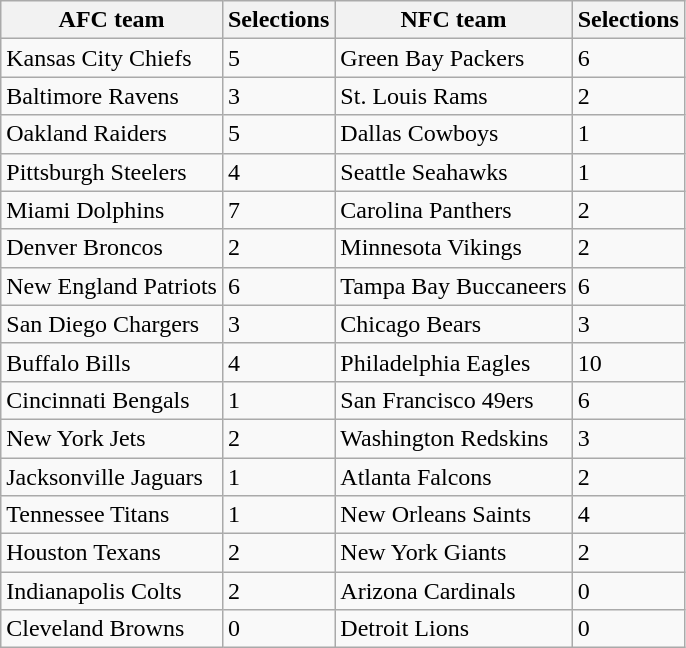<table class="wikitable sortable">
<tr>
<th>AFC team</th>
<th>Selections</th>
<th>NFC team</th>
<th>Selections</th>
</tr>
<tr>
<td>Kansas City Chiefs</td>
<td>5</td>
<td>Green Bay Packers</td>
<td>6</td>
</tr>
<tr>
<td>Baltimore Ravens</td>
<td>3</td>
<td>St. Louis Rams</td>
<td>2</td>
</tr>
<tr>
<td>Oakland Raiders</td>
<td>5</td>
<td>Dallas Cowboys</td>
<td>1</td>
</tr>
<tr>
<td>Pittsburgh Steelers</td>
<td>4</td>
<td>Seattle Seahawks</td>
<td>1</td>
</tr>
<tr>
<td>Miami Dolphins</td>
<td>7</td>
<td>Carolina Panthers</td>
<td>2</td>
</tr>
<tr>
<td>Denver Broncos</td>
<td>2</td>
<td>Minnesota Vikings</td>
<td>2</td>
</tr>
<tr>
<td>New England Patriots</td>
<td>6</td>
<td>Tampa Bay Buccaneers</td>
<td>6</td>
</tr>
<tr>
<td>San Diego Chargers</td>
<td>3</td>
<td>Chicago Bears</td>
<td>3</td>
</tr>
<tr>
<td>Buffalo Bills</td>
<td>4</td>
<td>Philadelphia Eagles</td>
<td>10</td>
</tr>
<tr>
<td>Cincinnati Bengals</td>
<td>1</td>
<td>San Francisco 49ers</td>
<td>6</td>
</tr>
<tr>
<td>New York Jets</td>
<td>2</td>
<td>Washington Redskins</td>
<td>3</td>
</tr>
<tr>
<td>Jacksonville Jaguars</td>
<td>1</td>
<td>Atlanta Falcons</td>
<td>2</td>
</tr>
<tr>
<td>Tennessee Titans</td>
<td>1</td>
<td>New Orleans Saints</td>
<td>4</td>
</tr>
<tr>
<td>Houston Texans</td>
<td>2</td>
<td>New York Giants</td>
<td>2</td>
</tr>
<tr>
<td>Indianapolis Colts</td>
<td>2</td>
<td>Arizona Cardinals</td>
<td>0</td>
</tr>
<tr>
<td>Cleveland Browns</td>
<td>0</td>
<td>Detroit Lions</td>
<td>0</td>
</tr>
</table>
